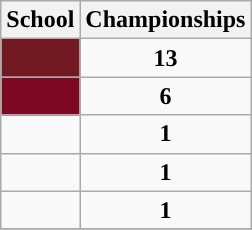<table class="wikitable sortable" style="text-align:center">
<tr>
<th>School</th>
<th>Championships</th>
</tr>
<tr>
<td style="color:white; background:#731921; "><strong><a href='#'></a></strong></td>
<td><strong>13</strong></td>
</tr>
<tr>
<td style="color:white; background:#7c0823; "><strong><a href='#'></a></strong></td>
<td><strong>6</strong></td>
</tr>
<tr>
<td><strong><a href='#'></a></strong></td>
<td><strong>1</strong></td>
</tr>
<tr>
<td><strong><a href='#'></a></strong></td>
<td><strong>1</strong></td>
</tr>
<tr>
<td><strong><a href='#'></a></strong></td>
<td><strong>1</strong></td>
</tr>
<tr>
</tr>
</table>
